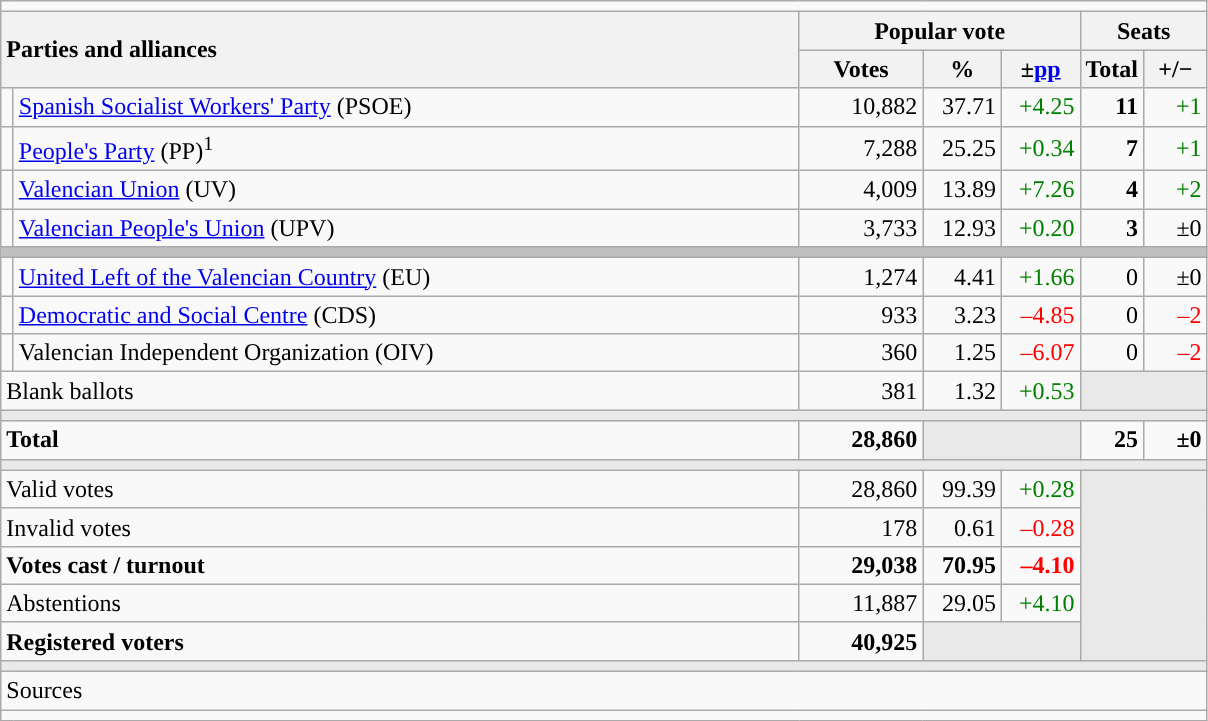<table class="wikitable" style="text-align:right;">
<tr>
<td colspan="7"></td>
</tr>
<tr>
<th style="text-align:left;" rowspan="2" colspan="2" width="525">Parties and alliances</th>
<th colspan="3">Popular vote</th>
<th colspan="2">Seats</th>
</tr>
<tr>
<th width="75">Votes</th>
<th width="45">%</th>
<th width="45">±<a href='#'>pp</a></th>
<th width="35">Total</th>
<th width="35">+/−</th>
</tr>
<tr>
<td width="1" style="color:inherit;background:"></td>
<td align="left"><a href='#'>Spanish Socialist Workers' Party</a> (PSOE)</td>
<td>10,882</td>
<td>37.71</td>
<td style="color:green;">+4.25</td>
<td><strong>11</strong></td>
<td style="color:green;">+1</td>
</tr>
<tr>
<td style="color:inherit;background:"></td>
<td align="left"><a href='#'>People's Party</a> (PP)<sup>1</sup></td>
<td>7,288</td>
<td>25.25</td>
<td style="color:green;">+0.34</td>
<td><strong>7</strong></td>
<td style="color:green;">+1</td>
</tr>
<tr>
<td style="color:inherit;background:"></td>
<td align="left"><a href='#'>Valencian Union</a> (UV)</td>
<td>4,009</td>
<td>13.89</td>
<td style="color:green;">+7.26</td>
<td><strong>4</strong></td>
<td style="color:green;">+2</td>
</tr>
<tr>
<td style="color:inherit;background:"></td>
<td align="left"><a href='#'>Valencian People's Union</a> (UPV)</td>
<td>3,733</td>
<td>12.93</td>
<td style="color:green;">+0.20</td>
<td><strong>3</strong></td>
<td>±0</td>
</tr>
<tr>
<td colspan="7" bgcolor="#C0C0C0"></td>
</tr>
<tr>
<td style="color:inherit;background:"></td>
<td align="left"><a href='#'>United Left of the Valencian Country</a> (EU)</td>
<td>1,274</td>
<td>4.41</td>
<td style="color:green;">+1.66</td>
<td>0</td>
<td>±0</td>
</tr>
<tr>
<td style="color:inherit;background:"></td>
<td align="left"><a href='#'>Democratic and Social Centre</a> (CDS)</td>
<td>933</td>
<td>3.23</td>
<td style="color:red;">–4.85</td>
<td>0</td>
<td style="color:red;">–2</td>
</tr>
<tr>
<td style="color:inherit;background:"></td>
<td align="left">Valencian Independent Organization (OIV)</td>
<td>360</td>
<td>1.25</td>
<td style="color:red;">–6.07</td>
<td>0</td>
<td style="color:red;">–2</td>
</tr>
<tr>
<td align="left" colspan="2">Blank ballots</td>
<td>381</td>
<td>1.32</td>
<td style="color:green;">+0.53</td>
<td bgcolor="#E9E9E9" colspan="2"></td>
</tr>
<tr>
<td colspan="7" bgcolor="#E9E9E9"></td>
</tr>
<tr style="font-weight:bold;">
<td align="left" colspan="2">Total</td>
<td>28,860</td>
<td bgcolor="#E9E9E9" colspan="2"></td>
<td>25</td>
<td>±0</td>
</tr>
<tr>
<td colspan="7" bgcolor="#E9E9E9"></td>
</tr>
<tr>
<td align="left" colspan="2">Valid votes</td>
<td>28,860</td>
<td>99.39</td>
<td style="color:green;">+0.28</td>
<td bgcolor="#E9E9E9" colspan="2" rowspan="5"></td>
</tr>
<tr>
<td align="left" colspan="2">Invalid votes</td>
<td>178</td>
<td>0.61</td>
<td style="color:red;">–0.28</td>
</tr>
<tr style="font-weight:bold;">
<td align="left" colspan="2">Votes cast / turnout</td>
<td>29,038</td>
<td>70.95</td>
<td style="color:red;">–4.10</td>
</tr>
<tr>
<td align="left" colspan="2">Abstentions</td>
<td>11,887</td>
<td>29.05</td>
<td style="color:green;">+4.10</td>
</tr>
<tr style="font-weight:bold;">
<td align="left" colspan="2">Registered voters</td>
<td>40,925</td>
<td bgcolor="#E9E9E9" colspan="2"></td>
</tr>
<tr>
<td colspan="7" bgcolor="#E9E9E9"></td>
</tr>
<tr>
<td align="left" colspan="7">Sources</td>
</tr>
<tr>
<td colspan="7" style="text-align:left; max-width:790px;"></td>
</tr>
</table>
